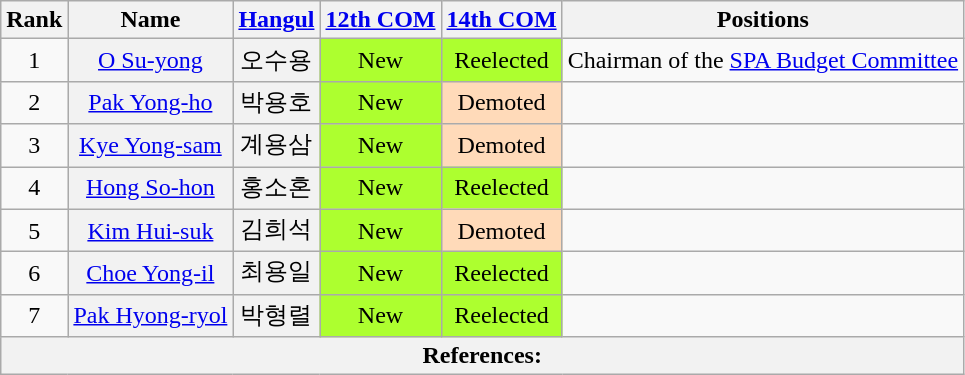<table class="wikitable sortable">
<tr>
<th>Rank</th>
<th>Name</th>
<th class="unsortable"><a href='#'>Hangul</a></th>
<th><a href='#'>12th COM</a></th>
<th><a href='#'>14th COM</a></th>
<th>Positions</th>
</tr>
<tr>
<td align="center">1</td>
<th align="center" scope="row" style="font-weight:normal;"><a href='#'>O Su-yong</a></th>
<th align="center" scope="row" style="font-weight:normal;">오수용</th>
<td align="center" style="background: GreenYellow">New</td>
<td align="center" style="background: GreenYellow">Reelected</td>
<td>Chairman of the <a href='#'>SPA Budget Committee</a></td>
</tr>
<tr>
<td align="center">2</td>
<th align="center" scope="row" style="font-weight:normal;"><a href='#'>Pak Yong-ho</a></th>
<th align="center" scope="row" style="font-weight:normal;">박용호</th>
<td align="center" style="background: GreenYellow">New</td>
<td style="background: PeachPuff" align="center">Demoted</td>
<td></td>
</tr>
<tr>
<td align="center">3</td>
<th align="center" scope="row" style="font-weight:normal;"><a href='#'>Kye Yong-sam</a></th>
<th align="center" scope="row" style="font-weight:normal;">계용삼</th>
<td align="center" style="background: GreenYellow">New</td>
<td style="background: PeachPuff" align="center">Demoted</td>
<td></td>
</tr>
<tr>
<td align="center">4</td>
<th align="center" scope="row" style="font-weight:normal;"><a href='#'>Hong So-hon</a></th>
<th align="center" scope="row" style="font-weight:normal;">홍소혼</th>
<td align="center" style="background: GreenYellow">New</td>
<td align="center" style="background: GreenYellow">Reelected</td>
<td></td>
</tr>
<tr>
<td align="center">5</td>
<th align="center" scope="row" style="font-weight:normal;"><a href='#'>Kim Hui-suk</a></th>
<th align="center" scope="row" style="font-weight:normal;">김희석</th>
<td align="center" style="background: GreenYellow">New</td>
<td style="background: PeachPuff" align="center">Demoted</td>
<td></td>
</tr>
<tr>
<td align="center">6</td>
<th align="center" scope="row" style="font-weight:normal;"><a href='#'>Choe Yong-il</a></th>
<th align="center" scope="row" style="font-weight:normal;">최용일</th>
<td align="center" style="background: GreenYellow">New</td>
<td align="center" style="background: GreenYellow">Reelected</td>
<td></td>
</tr>
<tr>
<td align="center">7</td>
<th align="center" scope="row" style="font-weight:normal;"><a href='#'>Pak Hyong-ryol</a></th>
<th align="center" scope="row" style="font-weight:normal;">박형렬</th>
<td align="center" style="background: GreenYellow">New</td>
<td align="center" style="background: GreenYellow">Reelected</td>
<td></td>
</tr>
<tr>
<th colspan="6" unsortable><strong>References:</strong><br></th>
</tr>
</table>
